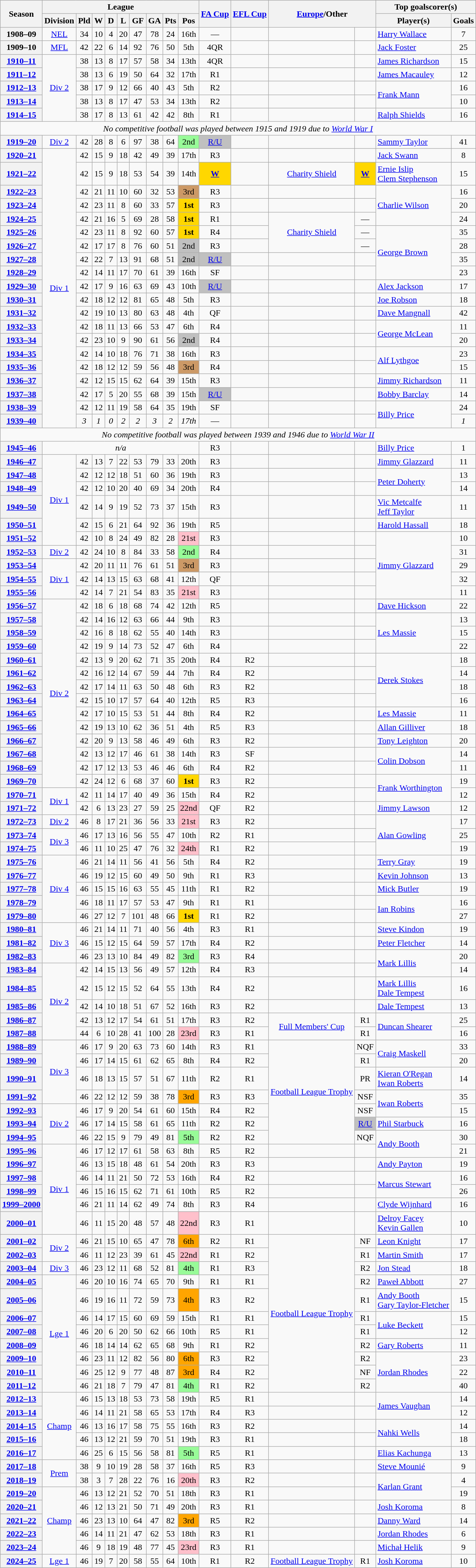<table class="wikitable" style="text-align: center">
<tr>
<th rowspan=2>Season</th>
<th colspan=9>League</th>
<th rowspan=2><a href='#'>FA Cup</a></th>
<th rowspan=2><a href='#'>EFL Cup</a></th>
<th rowspan=2 colspan=2><a href='#'>Europe</a>/Other</th>
<th colspan=2>Top goalscorer(s)</th>
</tr>
<tr>
<th>Division</th>
<th>Pld</th>
<th>W</th>
<th>D</th>
<th>L</th>
<th>GF</th>
<th>GA</th>
<th>Pts</th>
<th>Pos</th>
<th>Player(s)</th>
<th>Goals</th>
</tr>
<tr>
<th>1908–09</th>
<td><a href='#'>NEL</a></td>
<td>34</td>
<td>10</td>
<td>4</td>
<td>20</td>
<td>47</td>
<td>78</td>
<td>24</td>
<td>16th</td>
<td>—</td>
<td></td>
<td></td>
<td></td>
<td align=left><a href='#'>Harry Wallace</a></td>
<td>7</td>
</tr>
<tr>
<th>1909–10</th>
<td><a href='#'>MFL</a></td>
<td>42</td>
<td>22</td>
<td>6</td>
<td>14</td>
<td>92</td>
<td>76</td>
<td>50</td>
<td>5th</td>
<td>4QR</td>
<td></td>
<td></td>
<td></td>
<td align=left><a href='#'>Jack Foster</a></td>
<td>25</td>
</tr>
<tr>
<th><a href='#'>1910–11</a></th>
<td rowspan=5><a href='#'>Div 2</a></td>
<td>38</td>
<td>13</td>
<td>8</td>
<td>17</td>
<td>57</td>
<td>58</td>
<td>34</td>
<td>13th</td>
<td>4QR</td>
<td></td>
<td></td>
<td></td>
<td align=left><a href='#'>James Richardson</a></td>
<td>15</td>
</tr>
<tr>
<th><a href='#'>1911–12</a></th>
<td>38</td>
<td>13</td>
<td>6</td>
<td>19</td>
<td>50</td>
<td>64</td>
<td>32</td>
<td>17th</td>
<td>R1</td>
<td></td>
<td></td>
<td></td>
<td align=left><a href='#'>James Macauley</a></td>
<td>12</td>
</tr>
<tr>
<th><a href='#'>1912–13</a></th>
<td>38</td>
<td>17</td>
<td>9</td>
<td>12</td>
<td>66</td>
<td>40</td>
<td>43</td>
<td>5th</td>
<td>R2</td>
<td></td>
<td></td>
<td></td>
<td align=left rowspan=2><a href='#'>Frank Mann</a></td>
<td>16</td>
</tr>
<tr>
<th><a href='#'>1913–14</a></th>
<td>38</td>
<td>13</td>
<td>8</td>
<td>17</td>
<td>47</td>
<td>53</td>
<td>34</td>
<td>13th</td>
<td>R2</td>
<td></td>
<td></td>
<td></td>
<td>10</td>
</tr>
<tr>
<th><a href='#'>1914–15</a></th>
<td>38</td>
<td>17</td>
<td>8</td>
<td>13</td>
<td>61</td>
<td>42</td>
<td>42</td>
<td>8th</td>
<td>R1</td>
<td></td>
<td></td>
<td></td>
<td align=left><a href='#'>Ralph Shields</a></td>
<td>16</td>
</tr>
<tr>
<td colspan=16><em>No competitive football was played between 1915 and 1919 due to <a href='#'>World War I</a></em></td>
</tr>
<tr>
<th><a href='#'>1919–20</a></th>
<td><a href='#'>Div 2</a></td>
<td>42</td>
<td>28</td>
<td>8</td>
<td>6</td>
<td>97</td>
<td>38</td>
<td>64</td>
<td bgcolor=PaleGreen>2nd</td>
<td bgcolor=Silver><a href='#'>R/U</a></td>
<td></td>
<td></td>
<td></td>
<td align=left><a href='#'>Sammy Taylor</a></td>
<td>41</td>
</tr>
<tr>
<th><a href='#'>1920–21</a></th>
<td rowspan=20><a href='#'>Div 1</a></td>
<td>42</td>
<td>15</td>
<td>9</td>
<td>18</td>
<td>42</td>
<td>49</td>
<td>39</td>
<td>17th</td>
<td>R3</td>
<td></td>
<td></td>
<td></td>
<td align=left><a href='#'>Jack Swann</a></td>
<td>8</td>
</tr>
<tr>
<th><a href='#'>1921–22</a></th>
<td>42</td>
<td>15</td>
<td>9</td>
<td>18</td>
<td>53</td>
<td>54</td>
<td>39</td>
<td>14th</td>
<td bgcolor=Gold><strong><a href='#'>W</a></strong></td>
<td></td>
<td><a href='#'>Charity Shield</a></td>
<td bgcolor=Gold><strong><a href='#'>W</a></strong></td>
<td align=left><a href='#'>Ernie Islip</a> <br> <a href='#'>Clem Stephenson</a></td>
<td>15</td>
</tr>
<tr>
<th><a href='#'>1922–23</a></th>
<td>42</td>
<td>21</td>
<td>11</td>
<td>10</td>
<td>60</td>
<td>32</td>
<td>53</td>
<td bgcolor=#CC9966>3rd</td>
<td>R3</td>
<td></td>
<td></td>
<td></td>
<td align=left rowspan=3><a href='#'>Charlie Wilson</a></td>
<td>16</td>
</tr>
<tr>
<th><a href='#'>1923–24</a></th>
<td>42</td>
<td>23</td>
<td>11</td>
<td>8</td>
<td>60</td>
<td>33</td>
<td>57</td>
<td bgcolor=Gold><strong>1st</strong></td>
<td>R3</td>
<td></td>
<td></td>
<td></td>
<td>20</td>
</tr>
<tr>
<th><a href='#'>1924–25</a></th>
<td>42</td>
<td>21</td>
<td>16</td>
<td>5</td>
<td>69</td>
<td>28</td>
<td>58</td>
<td bgcolor=Gold><strong>1st</strong></td>
<td>R1</td>
<td></td>
<td rowspan="3"><a href='#'>Charity Shield</a></td>
<td>—</td>
<td>24</td>
</tr>
<tr>
<th><a href='#'>1925–26</a></th>
<td>42</td>
<td>23</td>
<td>11</td>
<td>8</td>
<td>92</td>
<td>60</td>
<td>57</td>
<td bgcolor=Gold><strong>1st</strong></td>
<td>R4</td>
<td></td>
<td>—</td>
<td align=left rowspan=4><a href='#'>George Brown</a></td>
<td>35</td>
</tr>
<tr>
<th><a href='#'>1926–27</a></th>
<td>42</td>
<td>17</td>
<td>17</td>
<td>8</td>
<td>76</td>
<td>60</td>
<td>51</td>
<td bgcolor=Silver>2nd</td>
<td>R3</td>
<td></td>
<td>—</td>
<td>28</td>
</tr>
<tr>
<th><a href='#'>1927–28</a></th>
<td>42</td>
<td>22</td>
<td>7</td>
<td>13</td>
<td>91</td>
<td>68</td>
<td>51</td>
<td bgcolor=Silver>2nd</td>
<td bgcolor=Silver><a href='#'>R/U</a></td>
<td></td>
<td></td>
<td></td>
<td>35</td>
</tr>
<tr>
<th><a href='#'>1928–29</a></th>
<td>42</td>
<td>14</td>
<td>11</td>
<td>17</td>
<td>70</td>
<td>61</td>
<td>39</td>
<td>16th</td>
<td>SF</td>
<td></td>
<td></td>
<td></td>
<td>23</td>
</tr>
<tr>
<th><a href='#'>1929–30</a></th>
<td>42</td>
<td>17</td>
<td>9</td>
<td>16</td>
<td>63</td>
<td>69</td>
<td>43</td>
<td>10th</td>
<td bgcolor=Silver><a href='#'>R/U</a></td>
<td></td>
<td></td>
<td></td>
<td align=left><a href='#'>Alex Jackson</a></td>
<td>17</td>
</tr>
<tr>
<th><a href='#'>1930–31</a></th>
<td>42</td>
<td>18</td>
<td>12</td>
<td>12</td>
<td>81</td>
<td>65</td>
<td>48</td>
<td>5th</td>
<td>R3</td>
<td></td>
<td></td>
<td></td>
<td align=left><a href='#'>Joe Robson</a></td>
<td>18</td>
</tr>
<tr>
<th><a href='#'>1931–32</a></th>
<td>42</td>
<td>19</td>
<td>10</td>
<td>13</td>
<td>80</td>
<td>63</td>
<td>48</td>
<td>4th</td>
<td>QF</td>
<td></td>
<td></td>
<td></td>
<td align=left><a href='#'>Dave Mangnall</a></td>
<td>42</td>
</tr>
<tr>
<th><a href='#'>1932–33</a></th>
<td>42</td>
<td>18</td>
<td>11</td>
<td>13</td>
<td>66</td>
<td>53</td>
<td>47</td>
<td>6th</td>
<td>R4</td>
<td></td>
<td></td>
<td></td>
<td align=left rowspan=2><a href='#'>George McLean</a></td>
<td>11</td>
</tr>
<tr>
<th><a href='#'>1933–34</a></th>
<td>42</td>
<td>23</td>
<td>10</td>
<td>9</td>
<td>90</td>
<td>61</td>
<td>56</td>
<td bgcolor=Silver>2nd</td>
<td>R4</td>
<td></td>
<td></td>
<td></td>
<td>20</td>
</tr>
<tr>
<th><a href='#'>1934–35</a></th>
<td>42</td>
<td>14</td>
<td>10</td>
<td>18</td>
<td>76</td>
<td>71</td>
<td>38</td>
<td>16th</td>
<td>R3</td>
<td></td>
<td></td>
<td></td>
<td align=left rowspan=2><a href='#'>Alf Lythgoe</a></td>
<td>23</td>
</tr>
<tr>
<th><a href='#'>1935–36</a></th>
<td>42</td>
<td>18</td>
<td>12</td>
<td>12</td>
<td>59</td>
<td>56</td>
<td>48</td>
<td bgcolor=#CC9966>3rd</td>
<td>R4</td>
<td></td>
<td></td>
<td></td>
<td>15</td>
</tr>
<tr>
<th><a href='#'>1936–37</a></th>
<td>42</td>
<td>12</td>
<td>15</td>
<td>15</td>
<td>62</td>
<td>64</td>
<td>39</td>
<td>15th</td>
<td>R3</td>
<td></td>
<td></td>
<td></td>
<td align=left><a href='#'>Jimmy Richardson</a></td>
<td>11</td>
</tr>
<tr>
<th><a href='#'>1937–38</a></th>
<td>42</td>
<td>17</td>
<td>5</td>
<td>20</td>
<td>55</td>
<td>68</td>
<td>39</td>
<td>15th</td>
<td bgcolor=Silver><a href='#'>R/U</a></td>
<td></td>
<td></td>
<td></td>
<td align=left><a href='#'>Bobby Barclay</a></td>
<td>14</td>
</tr>
<tr>
<th><a href='#'>1938–39</a></th>
<td>42</td>
<td>12</td>
<td>11</td>
<td>19</td>
<td>58</td>
<td>64</td>
<td>35</td>
<td>19th</td>
<td>SF</td>
<td></td>
<td></td>
<td></td>
<td align=left rowspan=2><a href='#'>Billy Price</a></td>
<td>24</td>
</tr>
<tr>
<th><a href='#'>1939–40</a></th>
<td><em>3</em></td>
<td><em>1</em></td>
<td><em>0</em></td>
<td><em>2</em></td>
<td><em>2</em></td>
<td><em>3</em></td>
<td><em>2</em></td>
<td><em>17th</em></td>
<td>—</td>
<td></td>
<td></td>
<td></td>
<td><em>1</em></td>
</tr>
<tr>
<td colspan=16><em>No competitive football was played between 1939 and 1946 due to <a href='#'>World War II</a></em></td>
</tr>
<tr>
<th><a href='#'>1945–46</a></th>
<td colspan=9><em>n/a</em></td>
<td>R3</td>
<td></td>
<td></td>
<td></td>
<td align=left><a href='#'>Billy Price</a></td>
<td>1</td>
</tr>
<tr>
<th><a href='#'>1946–47</a></th>
<td rowspan=6><a href='#'>Div 1</a></td>
<td>42</td>
<td>13</td>
<td>7</td>
<td>22</td>
<td>53</td>
<td>79</td>
<td>33</td>
<td>20th</td>
<td>R3</td>
<td></td>
<td></td>
<td></td>
<td align=left><a href='#'>Jimmy Glazzard</a></td>
<td>11</td>
</tr>
<tr>
<th><a href='#'>1947–48</a></th>
<td>42</td>
<td>12</td>
<td>12</td>
<td>18</td>
<td>51</td>
<td>60</td>
<td>36</td>
<td>19th</td>
<td>R3</td>
<td></td>
<td></td>
<td></td>
<td align=left rowspan=2><a href='#'>Peter Doherty</a></td>
<td>13</td>
</tr>
<tr>
<th><a href='#'>1948–49</a></th>
<td>42</td>
<td>12</td>
<td>10</td>
<td>20</td>
<td>40</td>
<td>69</td>
<td>34</td>
<td>20th</td>
<td>R4</td>
<td></td>
<td></td>
<td></td>
<td>14</td>
</tr>
<tr>
<th><a href='#'>1949–50</a></th>
<td>42</td>
<td>14</td>
<td>9</td>
<td>19</td>
<td>52</td>
<td>73</td>
<td>37</td>
<td>15th</td>
<td>R3</td>
<td></td>
<td></td>
<td></td>
<td align=left><a href='#'>Vic Metcalfe</a> <br> <a href='#'>Jeff Taylor</a></td>
<td>11</td>
</tr>
<tr>
<th><a href='#'>1950–51</a></th>
<td>42</td>
<td>15</td>
<td>6</td>
<td>21</td>
<td>64</td>
<td>92</td>
<td>36</td>
<td>19th</td>
<td>R5</td>
<td></td>
<td></td>
<td></td>
<td align=left><a href='#'>Harold Hassall</a></td>
<td>18</td>
</tr>
<tr>
<th><a href='#'>1951–52</a></th>
<td>42</td>
<td>10</td>
<td>8</td>
<td>24</td>
<td>49</td>
<td>82</td>
<td>28</td>
<td bgcolor=Pink>21st</td>
<td>R3</td>
<td></td>
<td></td>
<td></td>
<td align=left rowspan=5><a href='#'>Jimmy Glazzard</a></td>
<td>10</td>
</tr>
<tr>
<th><a href='#'>1952–53</a></th>
<td><a href='#'>Div 2</a></td>
<td>42</td>
<td>24</td>
<td>10</td>
<td>8</td>
<td>84</td>
<td>33</td>
<td>58</td>
<td bgcolor=PaleGreen>2nd</td>
<td>R4</td>
<td></td>
<td></td>
<td></td>
<td>31</td>
</tr>
<tr>
<th><a href='#'>1953–54</a></th>
<td rowspan=3><a href='#'>Div 1</a></td>
<td>42</td>
<td>20</td>
<td>11</td>
<td>11</td>
<td>76</td>
<td>61</td>
<td>51</td>
<td bgcolor=#CC9966>3rd</td>
<td>R3</td>
<td></td>
<td></td>
<td></td>
<td>29</td>
</tr>
<tr>
<th><a href='#'>1954–55</a></th>
<td>42</td>
<td>14</td>
<td>13</td>
<td>15</td>
<td>63</td>
<td>68</td>
<td>41</td>
<td>12th</td>
<td>QF</td>
<td></td>
<td></td>
<td></td>
<td>32</td>
</tr>
<tr>
<th><a href='#'>1955–56</a></th>
<td>42</td>
<td>14</td>
<td>7</td>
<td>21</td>
<td>54</td>
<td>83</td>
<td>35</td>
<td bgcolor=Pink>21st</td>
<td>R3</td>
<td></td>
<td></td>
<td></td>
<td>11</td>
</tr>
<tr>
<th><a href='#'>1956–57</a></th>
<td rowspan=14><a href='#'>Div 2</a></td>
<td>42</td>
<td>18</td>
<td>6</td>
<td>18</td>
<td>68</td>
<td>74</td>
<td>42</td>
<td>12th</td>
<td>R5</td>
<td></td>
<td></td>
<td></td>
<td align=left><a href='#'>Dave Hickson</a></td>
<td>22</td>
</tr>
<tr>
<th><a href='#'>1957–58</a></th>
<td>42</td>
<td>14</td>
<td>16</td>
<td>12</td>
<td>63</td>
<td>66</td>
<td>44</td>
<td>9th</td>
<td>R3</td>
<td></td>
<td></td>
<td></td>
<td align=left rowspan=3><a href='#'>Les Massie</a></td>
<td>13</td>
</tr>
<tr>
<th><a href='#'>1958–59</a></th>
<td>42</td>
<td>16</td>
<td>8</td>
<td>18</td>
<td>62</td>
<td>55</td>
<td>40</td>
<td>14th</td>
<td>R3</td>
<td></td>
<td></td>
<td></td>
<td>15</td>
</tr>
<tr>
<th><a href='#'>1959–60</a></th>
<td>42</td>
<td>19</td>
<td>9</td>
<td>14</td>
<td>73</td>
<td>52</td>
<td>47</td>
<td>6th</td>
<td>R4</td>
<td></td>
<td></td>
<td></td>
<td>22</td>
</tr>
<tr>
<th><a href='#'>1960–61</a></th>
<td>42</td>
<td>13</td>
<td>9</td>
<td>20</td>
<td>62</td>
<td>71</td>
<td>35</td>
<td>20th</td>
<td>R4</td>
<td>R2</td>
<td></td>
<td></td>
<td align=left rowspan=4><a href='#'>Derek Stokes</a></td>
<td>18</td>
</tr>
<tr>
<th><a href='#'>1961–62</a></th>
<td>42</td>
<td>16</td>
<td>12</td>
<td>14</td>
<td>67</td>
<td>59</td>
<td>44</td>
<td>7th</td>
<td>R4</td>
<td>R2</td>
<td></td>
<td></td>
<td>14</td>
</tr>
<tr>
<th><a href='#'>1962–63</a></th>
<td>42</td>
<td>17</td>
<td>14</td>
<td>11</td>
<td>63</td>
<td>50</td>
<td>48</td>
<td>6th</td>
<td>R3</td>
<td>R2</td>
<td></td>
<td></td>
<td>18</td>
</tr>
<tr>
<th><a href='#'>1963–64</a></th>
<td>42</td>
<td>15</td>
<td>10</td>
<td>17</td>
<td>57</td>
<td>64</td>
<td>40</td>
<td>12th</td>
<td>R5</td>
<td>R3</td>
<td></td>
<td></td>
<td>16</td>
</tr>
<tr>
<th><a href='#'>1964–65</a></th>
<td>42</td>
<td>17</td>
<td>10</td>
<td>15</td>
<td>53</td>
<td>51</td>
<td>44</td>
<td>8th</td>
<td>R4</td>
<td>R2</td>
<td></td>
<td></td>
<td align=left><a href='#'>Les Massie</a></td>
<td>11</td>
</tr>
<tr>
<th><a href='#'>1965–66</a></th>
<td>42</td>
<td>19</td>
<td>13</td>
<td>10</td>
<td>62</td>
<td>36</td>
<td>51</td>
<td>4th</td>
<td>R5</td>
<td>R3</td>
<td></td>
<td></td>
<td align=left><a href='#'>Allan Gilliver</a></td>
<td>18</td>
</tr>
<tr>
<th><a href='#'>1966–67</a></th>
<td>42</td>
<td>20</td>
<td>9</td>
<td>13</td>
<td>58</td>
<td>46</td>
<td>49</td>
<td>6th</td>
<td>R3</td>
<td>R2</td>
<td></td>
<td></td>
<td align=left><a href='#'>Tony Leighton</a></td>
<td>20</td>
</tr>
<tr>
<th><a href='#'>1967–68</a></th>
<td>42</td>
<td>13</td>
<td>12</td>
<td>17</td>
<td>46</td>
<td>61</td>
<td>38</td>
<td>14th</td>
<td>R3</td>
<td>SF</td>
<td></td>
<td></td>
<td align=left rowspan=2><a href='#'>Colin Dobson</a></td>
<td>14</td>
</tr>
<tr>
<th><a href='#'>1968–69</a></th>
<td>42</td>
<td>17</td>
<td>12</td>
<td>13</td>
<td>53</td>
<td>46</td>
<td>46</td>
<td>6th</td>
<td>R4</td>
<td>R2</td>
<td></td>
<td></td>
<td>11</td>
</tr>
<tr>
<th><a href='#'>1969–70</a></th>
<td>42</td>
<td>24</td>
<td>12</td>
<td>6</td>
<td>68</td>
<td>37</td>
<td>60</td>
<td bgcolor=Gold><strong>1st</strong></td>
<td>R3</td>
<td>R2</td>
<td></td>
<td></td>
<td align=left rowspan=2><a href='#'>Frank Worthington</a></td>
<td>19</td>
</tr>
<tr>
<th><a href='#'>1970–71</a></th>
<td rowspan=2><a href='#'>Div 1</a></td>
<td>42</td>
<td>11</td>
<td>14</td>
<td>17</td>
<td>40</td>
<td>49</td>
<td>36</td>
<td>15th</td>
<td>R4</td>
<td>R2</td>
<td></td>
<td></td>
<td>12</td>
</tr>
<tr>
<th><a href='#'>1971–72</a></th>
<td>42</td>
<td>6</td>
<td>13</td>
<td>23</td>
<td>27</td>
<td>59</td>
<td>25</td>
<td bgcolor=Pink>22nd</td>
<td>QF</td>
<td>R2</td>
<td></td>
<td></td>
<td align=left><a href='#'>Jimmy Lawson</a></td>
<td>12</td>
</tr>
<tr>
<th><a href='#'>1972–73</a></th>
<td><a href='#'>Div 2</a></td>
<td>46</td>
<td>8</td>
<td>17</td>
<td>21</td>
<td>36</td>
<td>56</td>
<td>33</td>
<td bgcolor=Pink>21st</td>
<td>R3</td>
<td>R2</td>
<td></td>
<td></td>
<td align=left rowspan=3><a href='#'>Alan Gowling</a></td>
<td>17</td>
</tr>
<tr>
<th><a href='#'>1973–74</a></th>
<td rowspan=2><a href='#'>Div 3</a></td>
<td>46</td>
<td>17</td>
<td>13</td>
<td>16</td>
<td>56</td>
<td>55</td>
<td>47</td>
<td>10th</td>
<td>R2</td>
<td>R1</td>
<td></td>
<td></td>
<td>25</td>
</tr>
<tr>
<th><a href='#'>1974–75</a></th>
<td>46</td>
<td>11</td>
<td>10</td>
<td>25</td>
<td>47</td>
<td>76</td>
<td>32</td>
<td bgcolor=Pink>24th</td>
<td>R1</td>
<td>R2</td>
<td></td>
<td></td>
<td>19</td>
</tr>
<tr>
<th><a href='#'>1975–76</a></th>
<td rowspan=5><a href='#'>Div 4</a></td>
<td>46</td>
<td>21</td>
<td>14</td>
<td>11</td>
<td>56</td>
<td>41</td>
<td>56</td>
<td>5th</td>
<td>R4</td>
<td>R2</td>
<td></td>
<td></td>
<td align=left><a href='#'>Terry Gray</a></td>
<td>19</td>
</tr>
<tr>
<th><a href='#'>1976–77</a></th>
<td>46</td>
<td>19</td>
<td>12</td>
<td>15</td>
<td>60</td>
<td>49</td>
<td>50</td>
<td>9th</td>
<td>R1</td>
<td>R3</td>
<td></td>
<td></td>
<td align=left><a href='#'>Kevin Johnson</a></td>
<td>13</td>
</tr>
<tr>
<th><a href='#'>1977–78</a></th>
<td>46</td>
<td>15</td>
<td>15</td>
<td>16</td>
<td>63</td>
<td>55</td>
<td>45</td>
<td>11th</td>
<td>R1</td>
<td>R2</td>
<td></td>
<td></td>
<td align=left><a href='#'>Mick Butler</a></td>
<td>19</td>
</tr>
<tr>
<th><a href='#'>1978–79</a></th>
<td>46</td>
<td>18</td>
<td>11</td>
<td>17</td>
<td>57</td>
<td>53</td>
<td>47</td>
<td>9th</td>
<td>R1</td>
<td>R1</td>
<td></td>
<td></td>
<td align=left rowspan=2><a href='#'>Ian Robins</a></td>
<td>16</td>
</tr>
<tr>
<th><a href='#'>1979–80</a></th>
<td>46</td>
<td>27</td>
<td>12</td>
<td>7</td>
<td>101</td>
<td>48</td>
<td>66</td>
<td bgcolor=Gold><strong>1st</strong></td>
<td>R1</td>
<td>R2</td>
<td></td>
<td></td>
<td>27</td>
</tr>
<tr>
<th><a href='#'>1980–81</a></th>
<td rowspan=3><a href='#'>Div 3</a></td>
<td>46</td>
<td>21</td>
<td>14</td>
<td>11</td>
<td>71</td>
<td>40</td>
<td>56</td>
<td>4th</td>
<td>R3</td>
<td>R1</td>
<td></td>
<td></td>
<td align=left><a href='#'>Steve Kindon</a></td>
<td>19</td>
</tr>
<tr>
<th><a href='#'>1981–82</a></th>
<td>46</td>
<td>15</td>
<td>12</td>
<td>15</td>
<td>64</td>
<td>59</td>
<td>57</td>
<td>17th</td>
<td>R4</td>
<td>R2</td>
<td></td>
<td></td>
<td align=left><a href='#'>Peter Fletcher</a></td>
<td>14</td>
</tr>
<tr>
<th><a href='#'>1982–83</a></th>
<td>46</td>
<td>23</td>
<td>13</td>
<td>10</td>
<td>84</td>
<td>49</td>
<td>82</td>
<td bgcolor=PaleGreen>3rd</td>
<td>R3</td>
<td>R4</td>
<td></td>
<td></td>
<td align=left rowspan=2><a href='#'>Mark Lillis</a></td>
<td>20</td>
</tr>
<tr>
<th><a href='#'>1983–84</a></th>
<td rowspan=5><a href='#'>Div 2</a></td>
<td>42</td>
<td>14</td>
<td>15</td>
<td>13</td>
<td>56</td>
<td>49</td>
<td>57</td>
<td>12th</td>
<td>R4</td>
<td>R3</td>
<td></td>
<td></td>
<td>14</td>
</tr>
<tr>
<th><a href='#'>1984–85</a></th>
<td>42</td>
<td>15</td>
<td>12</td>
<td>15</td>
<td>52</td>
<td>64</td>
<td>55</td>
<td>13th</td>
<td>R4</td>
<td>R2</td>
<td></td>
<td></td>
<td align=left><a href='#'>Mark Lillis</a> <br> <a href='#'>Dale Tempest</a></td>
<td>16</td>
</tr>
<tr>
<th><a href='#'>1985–86</a></th>
<td>42</td>
<td>14</td>
<td>10</td>
<td>18</td>
<td>51</td>
<td>67</td>
<td>52</td>
<td>16th</td>
<td>R3</td>
<td>R2</td>
<td></td>
<td></td>
<td align=left><a href='#'>Dale Tempest</a></td>
<td>13</td>
</tr>
<tr>
<th><a href='#'>1986–87</a></th>
<td>42</td>
<td>13</td>
<td>12</td>
<td>17</td>
<td>54</td>
<td>61</td>
<td>51</td>
<td>17th</td>
<td>R3</td>
<td>R2</td>
<td rowspan="2"><a href='#'>Full Members' Cup</a></td>
<td>R1</td>
<td align=left rowspan=2><a href='#'>Duncan Shearer</a></td>
<td>25</td>
</tr>
<tr>
<th><a href='#'>1987–88</a></th>
<td>44</td>
<td>6</td>
<td>10</td>
<td>28</td>
<td>41</td>
<td>100</td>
<td>28</td>
<td bgcolor=Pink>23rd</td>
<td>R3</td>
<td>R1</td>
<td>R1</td>
<td>16</td>
</tr>
<tr>
<th><a href='#'>1988–89</a></th>
<td rowspan=4><a href='#'>Div 3</a></td>
<td>46</td>
<td>17</td>
<td>9</td>
<td>20</td>
<td>63</td>
<td>73</td>
<td>60</td>
<td>14th</td>
<td>R3</td>
<td>R1</td>
<td rowspan="7"><a href='#'>Football League Trophy</a></td>
<td>NQF</td>
<td align=left rowspan=2><a href='#'>Craig Maskell</a></td>
<td>33</td>
</tr>
<tr>
<th><a href='#'>1989–90</a></th>
<td>46</td>
<td>17</td>
<td>14</td>
<td>15</td>
<td>61</td>
<td>62</td>
<td>65</td>
<td>8th</td>
<td>R4</td>
<td>R2</td>
<td>R1</td>
<td>20</td>
</tr>
<tr>
<th><a href='#'>1990–91</a></th>
<td>46</td>
<td>18</td>
<td>13</td>
<td>15</td>
<td>57</td>
<td>51</td>
<td>67</td>
<td>11th</td>
<td>R2</td>
<td>R1</td>
<td>PR</td>
<td align=left><a href='#'>Kieran O'Regan</a> <br> <a href='#'>Iwan Roberts</a></td>
<td>14</td>
</tr>
<tr>
<th><a href='#'>1991–92</a></th>
<td>46</td>
<td>22</td>
<td>12</td>
<td>12</td>
<td>59</td>
<td>38</td>
<td>78</td>
<td bgcolor=Orange>3rd</td>
<td>R3</td>
<td>R3</td>
<td>NSF</td>
<td align=left rowspan=2><a href='#'>Iwan Roberts</a></td>
<td>35</td>
</tr>
<tr>
<th><a href='#'>1992–93</a></th>
<td rowspan=3><a href='#'>Div 2</a></td>
<td>46</td>
<td>17</td>
<td>9</td>
<td>20</td>
<td>54</td>
<td>61</td>
<td>60</td>
<td>15th</td>
<td>R4</td>
<td>R2</td>
<td>NSF</td>
<td>15</td>
</tr>
<tr>
<th><a href='#'>1993–94</a></th>
<td>46</td>
<td>17</td>
<td>14</td>
<td>15</td>
<td>58</td>
<td>61</td>
<td>65</td>
<td>11th</td>
<td>R2</td>
<td>R2</td>
<td bgcolor=Silver><a href='#'>R/U</a></td>
<td align=left><a href='#'>Phil Starbuck</a></td>
<td>16</td>
</tr>
<tr>
<th><a href='#'>1994–95</a></th>
<td>46</td>
<td>22</td>
<td>15</td>
<td>9</td>
<td>79</td>
<td>49</td>
<td>81</td>
<td bgcolor=PaleGreen>5th</td>
<td>R2</td>
<td>R2</td>
<td>NQF</td>
<td align=left rowspan=2><a href='#'>Andy Booth</a></td>
<td>30</td>
</tr>
<tr>
<th><a href='#'>1995–96</a></th>
<td rowspan=6><a href='#'>Div 1</a></td>
<td>46</td>
<td>17</td>
<td>12</td>
<td>17</td>
<td>61</td>
<td>58</td>
<td>63</td>
<td>8th</td>
<td>R5</td>
<td>R2</td>
<td></td>
<td></td>
<td>21</td>
</tr>
<tr>
<th><a href='#'>1996–97</a></th>
<td>46</td>
<td>13</td>
<td>15</td>
<td>18</td>
<td>48</td>
<td>61</td>
<td>54</td>
<td>20th</td>
<td>R3</td>
<td>R3</td>
<td></td>
<td></td>
<td align=left><a href='#'>Andy Payton</a></td>
<td>19</td>
</tr>
<tr>
<th><a href='#'>1997–98</a></th>
<td>46</td>
<td>14</td>
<td>11</td>
<td>21</td>
<td>50</td>
<td>72</td>
<td>53</td>
<td>16th</td>
<td>R4</td>
<td>R2</td>
<td></td>
<td></td>
<td align=left rowspan=2><a href='#'>Marcus Stewart</a></td>
<td>16</td>
</tr>
<tr>
<th><a href='#'>1998–99</a></th>
<td>46</td>
<td>15</td>
<td>16</td>
<td>15</td>
<td>62</td>
<td>71</td>
<td>61</td>
<td>10th</td>
<td>R5</td>
<td>R2</td>
<td></td>
<td></td>
<td>26</td>
</tr>
<tr>
<th><a href='#'>1999–2000</a></th>
<td>46</td>
<td>21</td>
<td>11</td>
<td>14</td>
<td>62</td>
<td>49</td>
<td>74</td>
<td>8th</td>
<td>R3</td>
<td>R4</td>
<td></td>
<td></td>
<td align=left><a href='#'>Clyde Wijnhard</a></td>
<td>16</td>
</tr>
<tr>
<th><a href='#'>2000–01</a></th>
<td>46</td>
<td>11</td>
<td>15</td>
<td>20</td>
<td>48</td>
<td>57</td>
<td>48</td>
<td bgcolor=Pink>22nd</td>
<td>R3</td>
<td>R1</td>
<td></td>
<td></td>
<td align=left><a href='#'>Delroy Facey</a> <br> <a href='#'>Kevin Gallen</a></td>
<td>10</td>
</tr>
<tr>
<th><a href='#'>2001–02</a></th>
<td rowspan=2><a href='#'>Div 2</a></td>
<td>46</td>
<td>21</td>
<td>15</td>
<td>10</td>
<td>65</td>
<td>47</td>
<td>78</td>
<td bgcolor=Orange>6th</td>
<td>R2</td>
<td>R1</td>
<td rowspan="11"><a href='#'>Football League Trophy</a></td>
<td>NF</td>
<td align=left><a href='#'>Leon Knight</a></td>
<td>17</td>
</tr>
<tr>
<th><a href='#'>2002–03</a></th>
<td>46</td>
<td>11</td>
<td>12</td>
<td>23</td>
<td>39</td>
<td>61</td>
<td>45</td>
<td bgcolor=Pink>22nd</td>
<td>R1</td>
<td>R2</td>
<td>R1</td>
<td align=left><a href='#'>Martin Smith</a></td>
<td>17</td>
</tr>
<tr>
<th><a href='#'>2003–04</a></th>
<td><a href='#'>Div 3</a></td>
<td>46</td>
<td>23</td>
<td>12</td>
<td>11</td>
<td>68</td>
<td>52</td>
<td>81</td>
<td bgcolor=PaleGreen>4th</td>
<td>R1</td>
<td>R3</td>
<td>R2</td>
<td align=left><a href='#'>Jon Stead</a></td>
<td>18</td>
</tr>
<tr>
<th><a href='#'>2004–05</a></th>
<td rowspan=8><a href='#'>Lge 1</a></td>
<td>46</td>
<td>20</td>
<td>10</td>
<td>16</td>
<td>74</td>
<td>65</td>
<td>70</td>
<td>9th</td>
<td>R1</td>
<td>R1</td>
<td>R2</td>
<td align=left><a href='#'>Paweł Abbott</a></td>
<td>27</td>
</tr>
<tr>
<th><a href='#'>2005–06</a></th>
<td>46</td>
<td>19</td>
<td>16</td>
<td>11</td>
<td>72</td>
<td>59</td>
<td>73</td>
<td bgcolor=Orange>4th</td>
<td>R3</td>
<td>R2</td>
<td>R1</td>
<td align=left><a href='#'>Andy Booth</a> <br> <a href='#'>Gary Taylor-Fletcher</a></td>
<td>15</td>
</tr>
<tr>
<th><a href='#'>2006–07</a></th>
<td>46</td>
<td>14</td>
<td>17</td>
<td>15</td>
<td>60</td>
<td>69</td>
<td>59</td>
<td>15th</td>
<td>R1</td>
<td>R1</td>
<td>R1</td>
<td align=left rowspan=2><a href='#'>Luke Beckett</a></td>
<td>15</td>
</tr>
<tr>
<th><a href='#'>2007–08</a></th>
<td>46</td>
<td>20</td>
<td>6</td>
<td>20</td>
<td>50</td>
<td>62</td>
<td>66</td>
<td>10th</td>
<td>R5</td>
<td>R1</td>
<td>R1</td>
<td>12</td>
</tr>
<tr>
<th><a href='#'>2008–09</a></th>
<td>46</td>
<td>18</td>
<td>14</td>
<td>14</td>
<td>62</td>
<td>65</td>
<td>68</td>
<td>9th</td>
<td>R1</td>
<td>R2</td>
<td>R2</td>
<td align=left><a href='#'>Gary Roberts</a></td>
<td>11</td>
</tr>
<tr>
<th><a href='#'>2009–10</a></th>
<td>46</td>
<td>23</td>
<td>11</td>
<td>12</td>
<td>82</td>
<td>56</td>
<td>80</td>
<td bgcolor=Orange>6th</td>
<td>R3</td>
<td>R2</td>
<td>R2</td>
<td align=left rowspan=3><a href='#'>Jordan Rhodes</a></td>
<td>23</td>
</tr>
<tr>
<th><a href='#'>2010–11</a></th>
<td>46</td>
<td>25</td>
<td>12</td>
<td>9</td>
<td>77</td>
<td>48</td>
<td>87</td>
<td bgcolor=Orange>3rd</td>
<td>R4</td>
<td>R2</td>
<td>NF</td>
<td>22</td>
</tr>
<tr>
<th><a href='#'>2011–12</a></th>
<td>46</td>
<td>21</td>
<td>18</td>
<td>7</td>
<td>79</td>
<td>47</td>
<td>81</td>
<td bgcolor=PaleGreen>4th</td>
<td>R1</td>
<td>R2</td>
<td>R2</td>
<td>40</td>
</tr>
<tr>
<th><a href='#'>2012–13</a></th>
<td rowspan=5><a href='#'>Champ</a></td>
<td>46</td>
<td>15</td>
<td>13</td>
<td>18</td>
<td>53</td>
<td>73</td>
<td>58</td>
<td>19th</td>
<td>R5</td>
<td>R1</td>
<td></td>
<td></td>
<td align=left rowspan=2><a href='#'>James Vaughan</a></td>
<td>14</td>
</tr>
<tr>
<th><a href='#'>2013–14</a></th>
<td>46</td>
<td>14</td>
<td>11</td>
<td>21</td>
<td>58</td>
<td>65</td>
<td>53</td>
<td>17th</td>
<td>R4</td>
<td>R3</td>
<td></td>
<td></td>
<td>12</td>
</tr>
<tr>
<th><a href='#'>2014–15</a></th>
<td>46</td>
<td>13</td>
<td>16</td>
<td>17</td>
<td>58</td>
<td>75</td>
<td>55</td>
<td>16th</td>
<td>R3</td>
<td>R2</td>
<td></td>
<td></td>
<td align=left rowspan=2><a href='#'>Nahki Wells</a></td>
<td>14</td>
</tr>
<tr>
<th><a href='#'>2015–16</a></th>
<td>46</td>
<td>13</td>
<td>12</td>
<td>21</td>
<td>59</td>
<td>70</td>
<td>51</td>
<td>19th</td>
<td>R3</td>
<td>R1</td>
<td></td>
<td></td>
<td>18</td>
</tr>
<tr>
<th><a href='#'>2016–17</a></th>
<td>46</td>
<td>25</td>
<td>6</td>
<td>15</td>
<td>56</td>
<td>58</td>
<td>81</td>
<td bgcolor=PaleGreen>5th</td>
<td>R5</td>
<td>R1</td>
<td></td>
<td></td>
<td align=left><a href='#'>Elias Kachunga</a></td>
<td>13</td>
</tr>
<tr>
<th><a href='#'>2017–18</a></th>
<td rowspan=2><a href='#'>Prem</a></td>
<td>38</td>
<td>9</td>
<td>10</td>
<td>19</td>
<td>28</td>
<td>58</td>
<td>37</td>
<td>16th</td>
<td>R5</td>
<td>R3</td>
<td></td>
<td></td>
<td align=left><a href='#'>Steve Mounié</a></td>
<td>9</td>
</tr>
<tr>
<th><a href='#'>2018–19</a></th>
<td>38</td>
<td>3</td>
<td>7</td>
<td>28</td>
<td>22</td>
<td>76</td>
<td>16</td>
<td bgcolor=Pink>20th</td>
<td>R3</td>
<td>R2</td>
<td></td>
<td></td>
<td align=left rowspan=2><a href='#'>Karlan Grant</a></td>
<td>4</td>
</tr>
<tr>
<th><a href='#'>2019–20</a></th>
<td rowspan=5><a href='#'>Champ</a></td>
<td>46</td>
<td>13</td>
<td>12</td>
<td>21</td>
<td>52</td>
<td>70</td>
<td>51</td>
<td>18th</td>
<td>R3</td>
<td>R1</td>
<td></td>
<td></td>
<td>19</td>
</tr>
<tr>
<th><a href='#'>2020–21</a></th>
<td>46</td>
<td>12</td>
<td>13</td>
<td>21</td>
<td>50</td>
<td>71</td>
<td>49</td>
<td>20th</td>
<td>R3</td>
<td>R1</td>
<td></td>
<td></td>
<td align=left><a href='#'>Josh Koroma</a></td>
<td>8</td>
</tr>
<tr>
<th><a href='#'>2021–22</a></th>
<td>46</td>
<td>23</td>
<td>13</td>
<td>10</td>
<td>64</td>
<td>47</td>
<td>82</td>
<td bgcolor=Orange>3rd</td>
<td>R5</td>
<td>R2</td>
<td></td>
<td></td>
<td align=left><a href='#'>Danny Ward</a></td>
<td>14</td>
</tr>
<tr>
<th><a href='#'>2022–23</a></th>
<td>46</td>
<td>14</td>
<td>11</td>
<td>21</td>
<td>47</td>
<td>62</td>
<td>53</td>
<td>18th</td>
<td>R3</td>
<td>R1</td>
<td></td>
<td></td>
<td align=left><a href='#'>Jordan Rhodes</a></td>
<td>6</td>
</tr>
<tr>
<th><a href='#'>2023–24</a></th>
<td>46</td>
<td>9</td>
<td>18</td>
<td>19</td>
<td>48</td>
<td>77</td>
<td>45</td>
<td bgcolor=Pink>23rd</td>
<td>R3</td>
<td>R1</td>
<td></td>
<td></td>
<td align=left><a href='#'>Michał Helik</a></td>
<td>9</td>
</tr>
<tr>
<th><a href='#'>2024–25</a></th>
<td rowspan=1><a href='#'>Lge 1</a></td>
<td>46</td>
<td>19</td>
<td>7</td>
<td>20</td>
<td>58</td>
<td>55</td>
<td>64</td>
<td>10th</td>
<td>R1</td>
<td>R2</td>
<td rowspan="1"><a href='#'>Football League Trophy</a></td>
<td>R1</td>
<td align=left><a href='#'>Josh Koroma</a></td>
<td>10</td>
</tr>
</table>
